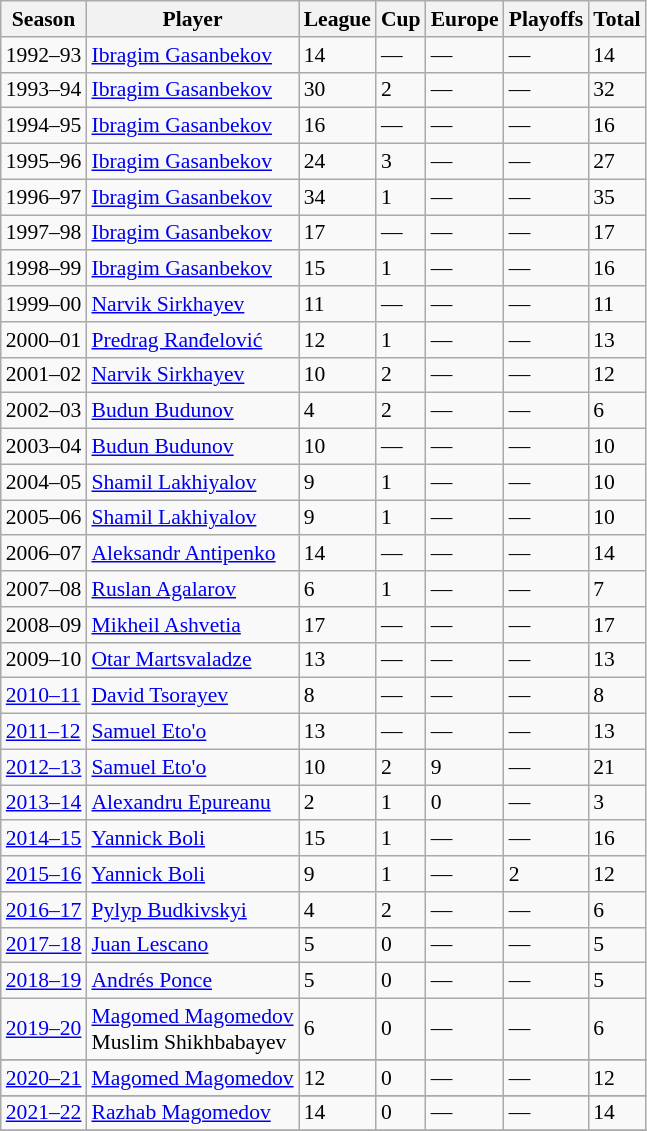<table class="wikitable mw-collapsible mw-collapsed" align=center cellspacing="0" cellpadding="3" style="border:1px solid #AAAAAA;font-size:90%">
<tr>
<th>Season</th>
<th>Player</th>
<th>League</th>
<th>Cup</th>
<th>Europe</th>
<th>Playoffs</th>
<th>Total</th>
</tr>
<tr>
<td>1992–93</td>
<td> <a href='#'>Ibragim Gasanbekov</a></td>
<td>14</td>
<td>—</td>
<td>—</td>
<td>—</td>
<td>14</td>
</tr>
<tr>
<td>1993–94</td>
<td> <a href='#'>Ibragim Gasanbekov</a></td>
<td>30</td>
<td>2</td>
<td>—</td>
<td>—</td>
<td>32</td>
</tr>
<tr>
<td>1994–95</td>
<td> <a href='#'>Ibragim Gasanbekov</a></td>
<td>16</td>
<td>—</td>
<td>—</td>
<td>—</td>
<td>16</td>
</tr>
<tr>
<td>1995–96</td>
<td> <a href='#'>Ibragim Gasanbekov</a></td>
<td>24</td>
<td>3</td>
<td>—</td>
<td>—</td>
<td>27</td>
</tr>
<tr>
<td>1996–97</td>
<td> <a href='#'>Ibragim Gasanbekov</a></td>
<td>34</td>
<td>1</td>
<td>—</td>
<td>—</td>
<td>35</td>
</tr>
<tr>
<td>1997–98</td>
<td> <a href='#'>Ibragim Gasanbekov</a></td>
<td>17</td>
<td>—</td>
<td>—</td>
<td>—</td>
<td>17</td>
</tr>
<tr>
<td>1998–99</td>
<td> <a href='#'>Ibragim Gasanbekov</a></td>
<td>15</td>
<td>1</td>
<td>—</td>
<td>—</td>
<td>16</td>
</tr>
<tr>
<td>1999–00</td>
<td> <a href='#'>Narvik Sirkhayev</a></td>
<td>11</td>
<td>—</td>
<td>—</td>
<td>—</td>
<td>11</td>
</tr>
<tr>
<td>2000–01</td>
<td> <a href='#'>Predrag Ranđelović</a></td>
<td>12</td>
<td>1</td>
<td>—</td>
<td>—</td>
<td>13</td>
</tr>
<tr>
<td>2001–02</td>
<td> <a href='#'>Narvik Sirkhayev</a></td>
<td>10</td>
<td>2</td>
<td>—</td>
<td>—</td>
<td>12</td>
</tr>
<tr>
<td>2002–03</td>
<td> <a href='#'>Budun Budunov</a></td>
<td>4</td>
<td>2</td>
<td>—</td>
<td>—</td>
<td>6</td>
</tr>
<tr>
<td>2003–04</td>
<td> <a href='#'>Budun Budunov</a></td>
<td>10</td>
<td>—</td>
<td>—</td>
<td>—</td>
<td>10</td>
</tr>
<tr>
<td>2004–05</td>
<td> <a href='#'>Shamil Lakhiyalov</a></td>
<td>9</td>
<td>1</td>
<td>—</td>
<td>—</td>
<td>10</td>
</tr>
<tr>
<td>2005–06</td>
<td> <a href='#'>Shamil Lakhiyalov</a></td>
<td>9</td>
<td>1</td>
<td>—</td>
<td>—</td>
<td>10</td>
</tr>
<tr>
<td>2006–07</td>
<td> <a href='#'>Aleksandr Antipenko</a></td>
<td>14</td>
<td>—</td>
<td>—</td>
<td>—</td>
<td>14</td>
</tr>
<tr>
<td>2007–08</td>
<td> <a href='#'>Ruslan Agalarov</a></td>
<td>6</td>
<td>1</td>
<td>—</td>
<td>—</td>
<td>7</td>
</tr>
<tr>
<td>2008–09</td>
<td> <a href='#'>Mikheil Ashvetia</a></td>
<td>17</td>
<td>—</td>
<td>—</td>
<td>—</td>
<td>17</td>
</tr>
<tr>
<td>2009–10</td>
<td> <a href='#'>Otar Martsvaladze</a></td>
<td>13</td>
<td>—</td>
<td>—</td>
<td>—</td>
<td>13</td>
</tr>
<tr>
<td><a href='#'>2010–11</a></td>
<td> <a href='#'>David Tsorayev</a></td>
<td>8</td>
<td>—</td>
<td>—</td>
<td>—</td>
<td>8</td>
</tr>
<tr>
<td><a href='#'>2011–12</a></td>
<td> <a href='#'>Samuel Eto'o</a></td>
<td>13</td>
<td>—</td>
<td>—</td>
<td>—</td>
<td>13</td>
</tr>
<tr>
<td><a href='#'>2012–13</a></td>
<td> <a href='#'>Samuel Eto'o</a></td>
<td>10</td>
<td>2</td>
<td>9</td>
<td>—</td>
<td>21</td>
</tr>
<tr>
<td><a href='#'>2013–14</a></td>
<td> <a href='#'>Alexandru Epureanu</a></td>
<td>2</td>
<td>1</td>
<td>0</td>
<td>—</td>
<td>3</td>
</tr>
<tr>
<td><a href='#'>2014–15</a></td>
<td> <a href='#'>Yannick Boli</a></td>
<td>15</td>
<td>1</td>
<td>—</td>
<td>—</td>
<td>16</td>
</tr>
<tr>
<td><a href='#'>2015–16</a></td>
<td> <a href='#'>Yannick Boli</a></td>
<td>9</td>
<td>1</td>
<td>—</td>
<td>2</td>
<td>12</td>
</tr>
<tr>
<td><a href='#'>2016–17</a></td>
<td> <a href='#'>Pylyp Budkivskyi</a></td>
<td>4</td>
<td>2</td>
<td>—</td>
<td>—</td>
<td>6</td>
</tr>
<tr>
<td><a href='#'>2017–18</a></td>
<td> <a href='#'>Juan Lescano</a></td>
<td>5</td>
<td>0</td>
<td>—</td>
<td>—</td>
<td>5</td>
</tr>
<tr>
<td><a href='#'>2018–19</a></td>
<td> <a href='#'>Andrés Ponce</a></td>
<td>5</td>
<td>0</td>
<td>—</td>
<td>—</td>
<td>5</td>
</tr>
<tr>
<td><a href='#'>2019–20</a></td>
<td> <a href='#'>Magomed Magomedov</a> <br>   Muslim Shikhbabayev</td>
<td>6</td>
<td>0</td>
<td>—</td>
<td>—</td>
<td>6</td>
</tr>
<tr>
</tr>
<tr>
<td><a href='#'>2020–21</a></td>
<td> <a href='#'>Magomed Magomedov</a></td>
<td>12</td>
<td>0</td>
<td>—</td>
<td>—</td>
<td>12</td>
</tr>
<tr>
</tr>
<tr>
<td><a href='#'>2021–22</a></td>
<td> <a href='#'>Razhab Magomedov</a></td>
<td>14</td>
<td>0</td>
<td>—</td>
<td>—</td>
<td>14</td>
</tr>
<tr>
</tr>
</table>
